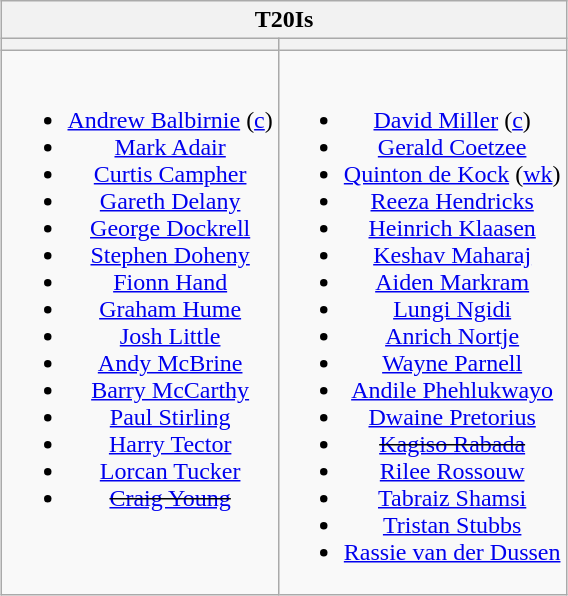<table class="wikitable" style="text-align:center; margin:auto">
<tr>
<th colspan=2>T20Is</th>
</tr>
<tr>
<th></th>
<th></th>
</tr>
<tr style="vertical-align:top">
<td><br><ul><li><a href='#'>Andrew Balbirnie</a> (<a href='#'>c</a>)</li><li><a href='#'>Mark Adair</a></li><li><a href='#'>Curtis Campher</a></li><li><a href='#'>Gareth Delany</a></li><li><a href='#'>George Dockrell</a></li><li><a href='#'>Stephen Doheny</a></li><li><a href='#'>Fionn Hand</a></li><li><a href='#'>Graham Hume</a></li><li><a href='#'>Josh Little</a></li><li><a href='#'>Andy McBrine</a></li><li><a href='#'>Barry McCarthy</a></li><li><a href='#'>Paul Stirling</a></li><li><a href='#'>Harry Tector</a></li><li><a href='#'>Lorcan Tucker</a></li><li><s><a href='#'>Craig Young</a></s></li></ul></td>
<td><br><ul><li><a href='#'>David Miller</a> (<a href='#'>c</a>)</li><li><a href='#'>Gerald Coetzee</a></li><li><a href='#'>Quinton de Kock</a> (<a href='#'>wk</a>)</li><li><a href='#'>Reeza Hendricks</a></li><li><a href='#'>Heinrich Klaasen</a></li><li><a href='#'>Keshav Maharaj</a></li><li><a href='#'>Aiden Markram</a></li><li><a href='#'>Lungi Ngidi</a></li><li><a href='#'>Anrich Nortje</a></li><li><a href='#'>Wayne Parnell</a></li><li><a href='#'>Andile Phehlukwayo</a></li><li><a href='#'>Dwaine Pretorius</a></li><li><s><a href='#'>Kagiso Rabada</a></s></li><li><a href='#'>Rilee Rossouw</a></li><li><a href='#'>Tabraiz Shamsi</a></li><li><a href='#'>Tristan Stubbs</a></li><li><a href='#'>Rassie van der Dussen</a></li></ul></td>
</tr>
</table>
